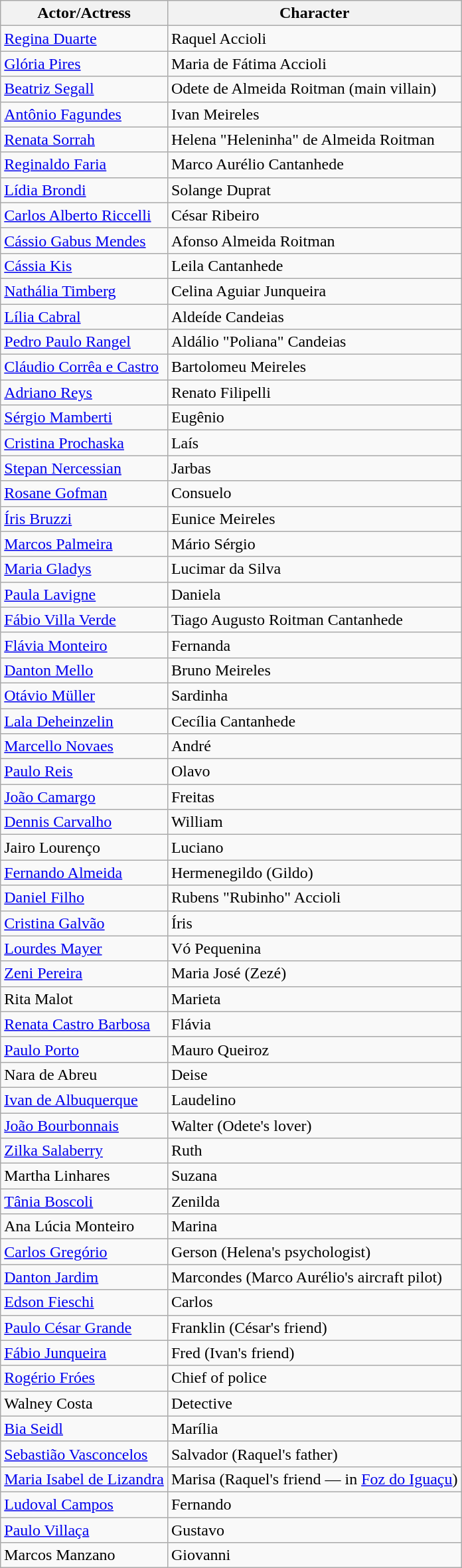<table class="wikitable sortable">
<tr>
<th>Actor/Actress</th>
<th>Character</th>
</tr>
<tr>
<td><a href='#'>Regina Duarte</a></td>
<td>Raquel Accioli</td>
</tr>
<tr>
<td><a href='#'>Glória Pires</a></td>
<td>Maria de Fátima Accioli</td>
</tr>
<tr>
<td><a href='#'>Beatriz Segall</a></td>
<td>Odete de Almeida Roitman (main villain)</td>
</tr>
<tr>
<td><a href='#'>Antônio Fagundes</a></td>
<td>Ivan Meireles</td>
</tr>
<tr>
<td><a href='#'>Renata Sorrah</a></td>
<td>Helena "Heleninha" de Almeida Roitman</td>
</tr>
<tr>
<td><a href='#'>Reginaldo Faria</a></td>
<td>Marco Aurélio Cantanhede</td>
</tr>
<tr>
<td><a href='#'>Lídia Brondi</a></td>
<td>Solange Duprat</td>
</tr>
<tr>
<td><a href='#'>Carlos Alberto Riccelli</a></td>
<td>César Ribeiro</td>
</tr>
<tr>
<td><a href='#'>Cássio Gabus Mendes</a></td>
<td>Afonso Almeida Roitman</td>
</tr>
<tr>
<td><a href='#'>Cássia Kis</a></td>
<td>Leila Cantanhede</td>
</tr>
<tr>
<td><a href='#'>Nathália Timberg</a></td>
<td>Celina Aguiar Junqueira</td>
</tr>
<tr>
<td><a href='#'>Lília Cabral</a></td>
<td>Aldeíde Candeias</td>
</tr>
<tr>
<td><a href='#'>Pedro Paulo Rangel</a></td>
<td>Aldálio "Poliana" Candeias</td>
</tr>
<tr>
<td><a href='#'>Cláudio Corrêa e Castro</a></td>
<td>Bartolomeu Meireles</td>
</tr>
<tr>
<td><a href='#'>Adriano Reys</a></td>
<td>Renato Filipelli</td>
</tr>
<tr>
<td><a href='#'>Sérgio Mamberti</a></td>
<td>Eugênio</td>
</tr>
<tr>
<td><a href='#'>Cristina Prochaska</a></td>
<td>Laís</td>
</tr>
<tr>
<td><a href='#'>Stepan Nercessian</a></td>
<td>Jarbas</td>
</tr>
<tr>
<td><a href='#'>Rosane Gofman</a></td>
<td>Consuelo</td>
</tr>
<tr>
<td><a href='#'>Íris Bruzzi</a></td>
<td>Eunice Meireles</td>
</tr>
<tr>
<td><a href='#'>Marcos Palmeira</a></td>
<td>Mário Sérgio</td>
</tr>
<tr>
<td><a href='#'>Maria Gladys</a></td>
<td>Lucimar da Silva</td>
</tr>
<tr>
<td><a href='#'>Paula Lavigne</a></td>
<td>Daniela</td>
</tr>
<tr>
<td><a href='#'>Fábio Villa Verde</a></td>
<td>Tiago Augusto Roitman Cantanhede</td>
</tr>
<tr>
<td><a href='#'>Flávia Monteiro</a></td>
<td>Fernanda</td>
</tr>
<tr>
<td><a href='#'>Danton Mello</a></td>
<td>Bruno Meireles</td>
</tr>
<tr>
<td><a href='#'>Otávio Müller</a></td>
<td>Sardinha</td>
</tr>
<tr>
<td><a href='#'>Lala Deheinzelin</a></td>
<td>Cecília Cantanhede</td>
</tr>
<tr>
<td><a href='#'>Marcello Novaes</a></td>
<td>André</td>
</tr>
<tr>
<td><a href='#'>Paulo Reis</a></td>
<td>Olavo</td>
</tr>
<tr>
<td><a href='#'>João Camargo</a></td>
<td>Freitas</td>
</tr>
<tr>
<td><a href='#'>Dennis Carvalho</a></td>
<td>William</td>
</tr>
<tr>
<td>Jairo Lourenço</td>
<td>Luciano</td>
</tr>
<tr>
<td><a href='#'>Fernando Almeida</a></td>
<td>Hermenegildo (Gildo)</td>
</tr>
<tr>
<td><a href='#'>Daniel Filho</a></td>
<td>Rubens "Rubinho" Accioli</td>
</tr>
<tr>
<td><a href='#'>Cristina Galvão</a></td>
<td>Íris</td>
</tr>
<tr>
<td><a href='#'>Lourdes Mayer</a></td>
<td>Vó Pequenina</td>
</tr>
<tr>
<td><a href='#'>Zeni Pereira</a></td>
<td>Maria José (Zezé)</td>
</tr>
<tr>
<td>Rita Malot</td>
<td>Marieta</td>
</tr>
<tr>
<td><a href='#'>Renata Castro Barbosa</a></td>
<td>Flávia</td>
</tr>
<tr>
<td><a href='#'>Paulo Porto</a></td>
<td>Mauro Queiroz</td>
</tr>
<tr>
<td>Nara de Abreu</td>
<td>Deise</td>
</tr>
<tr>
<td><a href='#'>Ivan de Albuquerque</a></td>
<td>Laudelino</td>
</tr>
<tr>
<td><a href='#'>João Bourbonnais</a></td>
<td>Walter (Odete's lover)</td>
</tr>
<tr>
<td><a href='#'>Zilka Salaberry</a></td>
<td>Ruth</td>
</tr>
<tr>
<td>Martha Linhares</td>
<td>Suzana</td>
</tr>
<tr>
<td><a href='#'>Tânia Boscoli</a></td>
<td>Zenilda</td>
</tr>
<tr>
<td>Ana Lúcia Monteiro</td>
<td>Marina</td>
</tr>
<tr>
<td><a href='#'>Carlos Gregório</a></td>
<td>Gerson (Helena's psychologist)</td>
</tr>
<tr>
<td><a href='#'>Danton Jardim</a></td>
<td>Marcondes (Marco Aurélio's aircraft pilot)</td>
</tr>
<tr>
<td><a href='#'>Edson Fieschi</a></td>
<td>Carlos</td>
</tr>
<tr>
<td><a href='#'>Paulo César Grande</a></td>
<td>Franklin (César's friend)</td>
</tr>
<tr>
<td><a href='#'>Fábio Junqueira</a></td>
<td>Fred (Ivan's friend)</td>
</tr>
<tr>
<td><a href='#'>Rogério Fróes</a></td>
<td>Chief of police</td>
</tr>
<tr>
<td>Walney Costa</td>
<td>Detective</td>
</tr>
<tr>
<td><a href='#'>Bia Seidl</a></td>
<td>Marília</td>
</tr>
<tr>
<td><a href='#'>Sebastião Vasconcelos</a></td>
<td>Salvador (Raquel's father)</td>
</tr>
<tr>
<td><a href='#'>Maria Isabel de Lizandra</a></td>
<td>Marisa (Raquel's friend — in <a href='#'>Foz do Iguaçu</a>)</td>
</tr>
<tr>
<td><a href='#'>Ludoval Campos</a></td>
<td>Fernando</td>
</tr>
<tr>
<td><a href='#'>Paulo Villaça</a></td>
<td>Gustavo</td>
</tr>
<tr>
<td>Marcos Manzano</td>
<td>Giovanni</td>
</tr>
</table>
